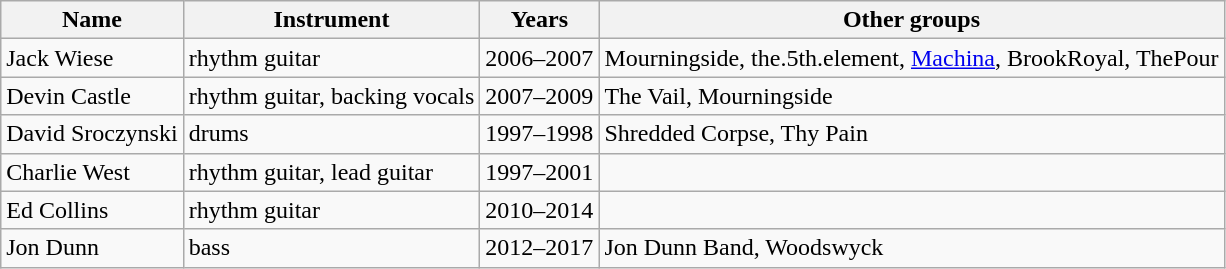<table class="wikitable">
<tr>
<th>Name</th>
<th>Instrument</th>
<th>Years</th>
<th>Other groups</th>
</tr>
<tr>
<td>Jack Wiese</td>
<td>rhythm guitar</td>
<td>2006–2007</td>
<td>Mourningside, the.5th.element, <a href='#'>Machina</a>, BrookRoyal, ThePour</td>
</tr>
<tr>
<td>Devin Castle</td>
<td>rhythm guitar, backing vocals</td>
<td>2007–2009</td>
<td>The Vail, Mourningside</td>
</tr>
<tr>
<td>David Sroczynski</td>
<td>drums</td>
<td>1997–1998</td>
<td>Shredded Corpse, Thy Pain</td>
</tr>
<tr>
<td>Charlie West</td>
<td>rhythm guitar, lead guitar</td>
<td>1997–2001</td>
<td></td>
</tr>
<tr>
<td>Ed Collins</td>
<td>rhythm guitar</td>
<td>2010–2014</td>
<td></td>
</tr>
<tr>
<td>Jon Dunn</td>
<td>bass</td>
<td>2012–2017</td>
<td>Jon Dunn Band, Woodswyck</td>
</tr>
</table>
